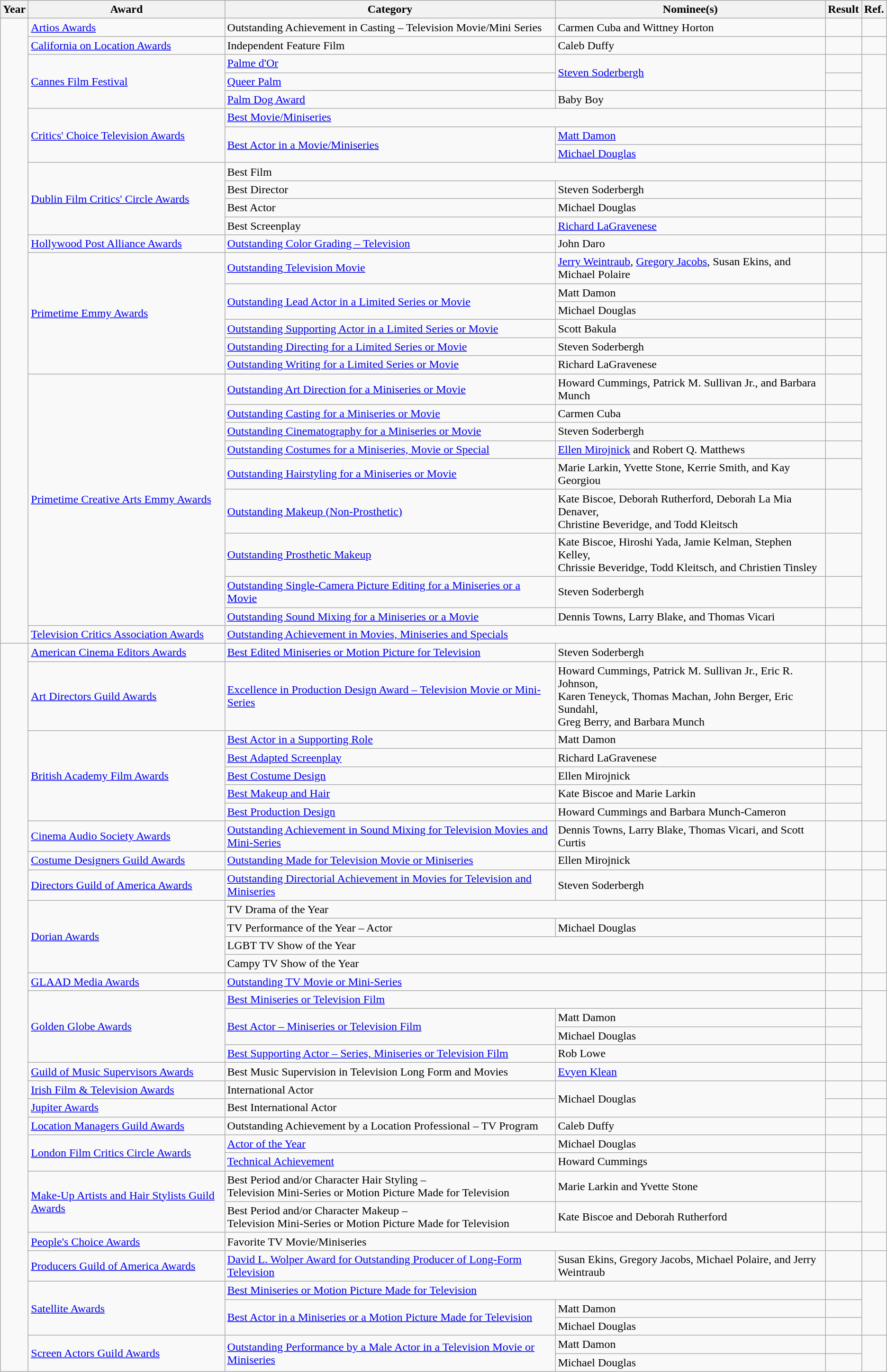<table class="wikitable sortable">
<tr>
<th>Year</th>
<th>Award</th>
<th>Category</th>
<th>Nominee(s)</th>
<th>Result</th>
<th>Ref.</th>
</tr>
<tr>
<td rowspan="29"></td>
<td><a href='#'>Artios Awards</a></td>
<td>Outstanding Achievement in Casting – Television Movie/Mini Series</td>
<td>Carmen Cuba and Wittney Horton</td>
<td></td>
<td align="center"></td>
</tr>
<tr>
<td><a href='#'>California on Location Awards</a></td>
<td>Independent Feature Film</td>
<td>Caleb Duffy</td>
<td></td>
<td align="center"></td>
</tr>
<tr>
<td rowspan="3"><a href='#'>Cannes Film Festival</a></td>
<td><a href='#'>Palme d'Or</a></td>
<td rowspan="2"><a href='#'>Steven Soderbergh</a></td>
<td></td>
<td align="center" rowspan="3"> <br> </td>
</tr>
<tr>
<td><a href='#'>Queer Palm</a></td>
<td></td>
</tr>
<tr>
<td><a href='#'>Palm Dog Award</a></td>
<td>Baby Boy</td>
<td></td>
</tr>
<tr>
<td rowspan="3"><a href='#'>Critics' Choice Television Awards</a></td>
<td colspan="2"><a href='#'>Best Movie/Miniseries</a></td>
<td></td>
<td align="center" rowspan="3"></td>
</tr>
<tr>
<td rowspan="2"><a href='#'>Best Actor in a Movie/Miniseries</a></td>
<td><a href='#'>Matt Damon</a></td>
<td></td>
</tr>
<tr>
<td><a href='#'>Michael Douglas</a></td>
<td></td>
</tr>
<tr>
<td rowspan="4"><a href='#'>Dublin Film Critics' Circle Awards</a></td>
<td colspan="2">Best Film</td>
<td></td>
<td align="center" rowspan="4"></td>
</tr>
<tr>
<td>Best Director</td>
<td>Steven Soderbergh</td>
<td></td>
</tr>
<tr>
<td>Best Actor</td>
<td>Michael Douglas</td>
<td></td>
</tr>
<tr>
<td>Best Screenplay</td>
<td><a href='#'>Richard LaGravenese</a></td>
<td></td>
</tr>
<tr>
<td><a href='#'>Hollywood Post Alliance Awards</a></td>
<td><a href='#'>Outstanding Color Grading – Television</a></td>
<td>John Daro</td>
<td></td>
<td align="center"></td>
</tr>
<tr>
<td rowspan="6"><a href='#'>Primetime Emmy Awards</a></td>
<td><a href='#'>Outstanding Television Movie</a></td>
<td><a href='#'>Jerry Weintraub</a>, <a href='#'>Gregory Jacobs</a>, Susan Ekins, and Michael Polaire</td>
<td></td>
<td align="center" rowspan="15"></td>
</tr>
<tr>
<td rowspan="2"><a href='#'>Outstanding Lead Actor in a Limited Series or Movie</a></td>
<td>Matt Damon</td>
<td></td>
</tr>
<tr>
<td>Michael Douglas</td>
<td></td>
</tr>
<tr>
<td><a href='#'>Outstanding Supporting Actor in a Limited Series or Movie</a></td>
<td>Scott Bakula</td>
<td></td>
</tr>
<tr>
<td><a href='#'>Outstanding Directing for a Limited Series or Movie</a></td>
<td>Steven Soderbergh</td>
<td></td>
</tr>
<tr>
<td><a href='#'>Outstanding Writing for a Limited Series or Movie</a></td>
<td>Richard LaGravenese</td>
<td></td>
</tr>
<tr>
<td rowspan="9"><a href='#'>Primetime Creative Arts Emmy Awards</a></td>
<td><a href='#'>Outstanding Art Direction for a Miniseries or Movie</a></td>
<td>Howard Cummings, Patrick M. Sullivan Jr., and Barbara Munch</td>
<td></td>
</tr>
<tr>
<td><a href='#'>Outstanding Casting for a Miniseries or Movie</a></td>
<td>Carmen Cuba</td>
<td></td>
</tr>
<tr>
<td><a href='#'>Outstanding Cinematography for a Miniseries or Movie</a></td>
<td>Steven Soderbergh </td>
<td></td>
</tr>
<tr>
<td><a href='#'>Outstanding Costumes for a Miniseries, Movie or Special</a></td>
<td><a href='#'>Ellen Mirojnick</a> and Robert Q. Matthews</td>
<td></td>
</tr>
<tr>
<td><a href='#'>Outstanding Hairstyling for a Miniseries or Movie</a></td>
<td>Marie Larkin, Yvette Stone, Kerrie Smith, and Kay Georgiou</td>
<td></td>
</tr>
<tr>
<td><a href='#'>Outstanding Makeup (Non-Prosthetic)</a></td>
<td>Kate Biscoe, Deborah Rutherford, Deborah La Mia Denaver, <br> Christine Beveridge, and Todd Kleitsch</td>
<td></td>
</tr>
<tr>
<td><a href='#'>Outstanding Prosthetic Makeup</a></td>
<td>Kate Biscoe, Hiroshi Yada, Jamie Kelman, Stephen Kelley, <br> Chrissie Beveridge, Todd Kleitsch, and Christien Tinsley</td>
<td></td>
</tr>
<tr>
<td><a href='#'>Outstanding Single-Camera Picture Editing for a Miniseries or a Movie</a></td>
<td>Steven Soderbergh </td>
<td></td>
</tr>
<tr>
<td><a href='#'>Outstanding Sound Mixing for a Miniseries or a Movie</a></td>
<td>Dennis Towns, Larry Blake, and Thomas Vicari</td>
<td></td>
</tr>
<tr>
<td><a href='#'>Television Critics Association Awards</a></td>
<td colspan="2"><a href='#'>Outstanding Achievement in Movies, Miniseries and Specials</a></td>
<td></td>
<td align="center"></td>
</tr>
<tr>
<td rowspan="34"></td>
<td><a href='#'>American Cinema Editors Awards</a></td>
<td><a href='#'>Best Edited Miniseries or Motion Picture for Television</a></td>
<td>Steven Soderbergh </td>
<td></td>
<td align="center"></td>
</tr>
<tr>
<td><a href='#'>Art Directors Guild Awards</a></td>
<td><a href='#'>Excellence in Production Design Award – Television Movie or Mini-Series</a></td>
<td>Howard Cummings, Patrick M. Sullivan Jr., Eric R. Johnson, <br> Karen Teneyck, Thomas Machan, John Berger, Eric Sundahl, <br> Greg Berry, and Barbara Munch</td>
<td></td>
<td align="center"></td>
</tr>
<tr>
<td rowspan="5"><a href='#'>British Academy Film Awards</a></td>
<td><a href='#'>Best Actor in a Supporting Role</a></td>
<td>Matt Damon</td>
<td></td>
<td align="center" rowspan="5"> <br> </td>
</tr>
<tr>
<td><a href='#'>Best Adapted Screenplay</a></td>
<td>Richard LaGravenese</td>
<td></td>
</tr>
<tr>
<td><a href='#'>Best Costume Design</a></td>
<td>Ellen Mirojnick</td>
<td></td>
</tr>
<tr>
<td><a href='#'>Best Makeup and Hair</a></td>
<td>Kate Biscoe and Marie Larkin</td>
<td></td>
</tr>
<tr>
<td><a href='#'>Best Production Design</a></td>
<td>Howard Cummings and Barbara Munch-Cameron</td>
<td></td>
</tr>
<tr>
<td><a href='#'>Cinema Audio Society Awards</a></td>
<td><a href='#'>Outstanding Achievement in Sound Mixing for Television Movies and Mini-Series</a></td>
<td>Dennis Towns, Larry Blake, Thomas Vicari, and Scott Curtis</td>
<td></td>
<td align="center"></td>
</tr>
<tr>
<td><a href='#'>Costume Designers Guild Awards</a></td>
<td><a href='#'>Outstanding Made for Television Movie or Miniseries</a></td>
<td>Ellen Mirojnick</td>
<td></td>
<td align="center"></td>
</tr>
<tr>
<td><a href='#'>Directors Guild of America Awards</a></td>
<td><a href='#'>Outstanding Directorial Achievement in Movies for Television and Miniseries</a></td>
<td>Steven Soderbergh</td>
<td></td>
<td align="center"></td>
</tr>
<tr>
<td rowspan="4"><a href='#'>Dorian Awards</a></td>
<td colspan="2">TV Drama of the Year</td>
<td></td>
<td align="center" rowspan="4"></td>
</tr>
<tr>
<td>TV Performance of the Year – Actor</td>
<td>Michael Douglas</td>
<td></td>
</tr>
<tr>
<td colspan="2">LGBT TV Show of the Year</td>
<td></td>
</tr>
<tr>
<td colspan="2">Campy TV Show of the Year</td>
<td></td>
</tr>
<tr>
<td><a href='#'>GLAAD Media Awards</a></td>
<td colspan="2"><a href='#'>Outstanding TV Movie or Mini-Series</a></td>
<td></td>
<td align="center"></td>
</tr>
<tr>
<td rowspan="4"><a href='#'>Golden Globe Awards</a></td>
<td colspan="2"><a href='#'>Best Miniseries or Television Film</a></td>
<td></td>
<td align="center" rowspan="4"></td>
</tr>
<tr>
<td rowspan="2"><a href='#'>Best Actor – Miniseries or Television Film</a></td>
<td>Matt Damon</td>
<td></td>
</tr>
<tr>
<td>Michael Douglas</td>
<td></td>
</tr>
<tr>
<td><a href='#'>Best Supporting Actor – Series, Miniseries or Television Film</a></td>
<td>Rob Lowe</td>
<td></td>
</tr>
<tr>
<td><a href='#'>Guild of Music Supervisors Awards</a></td>
<td>Best Music Supervision in Television Long Form and Movies</td>
<td><a href='#'>Evyen Klean</a></td>
<td></td>
<td align="center"></td>
</tr>
<tr>
<td><a href='#'>Irish Film & Television Awards</a></td>
<td>International Actor</td>
<td rowspan="2">Michael Douglas</td>
<td></td>
<td align="center"></td>
</tr>
<tr>
<td><a href='#'>Jupiter Awards</a></td>
<td>Best International Actor</td>
<td></td>
<td align="center"></td>
</tr>
<tr>
<td><a href='#'>Location Managers Guild Awards</a></td>
<td>Outstanding Achievement by a Location Professional – TV Program</td>
<td>Caleb Duffy</td>
<td></td>
<td align="center"></td>
</tr>
<tr>
<td rowspan="2"><a href='#'>London Film Critics Circle Awards</a></td>
<td><a href='#'>Actor of the Year</a></td>
<td>Michael Douglas</td>
<td></td>
<td align="center" rowspan="2"></td>
</tr>
<tr>
<td><a href='#'>Technical Achievement</a></td>
<td>Howard Cummings </td>
<td></td>
</tr>
<tr>
<td rowspan="2"><a href='#'>Make-Up Artists and Hair Stylists Guild Awards</a></td>
<td>Best Period and/or Character Hair Styling – <br> Television Mini-Series or Motion Picture Made for Television</td>
<td>Marie Larkin and Yvette Stone</td>
<td></td>
<td align="center" rowspan="2"></td>
</tr>
<tr>
<td>Best Period and/or Character Makeup – <br> Television Mini-Series or Motion Picture Made for Television</td>
<td>Kate Biscoe and Deborah Rutherford</td>
<td></td>
</tr>
<tr>
<td><a href='#'>People's Choice Awards</a></td>
<td colspan="2">Favorite TV Movie/Miniseries</td>
<td></td>
<td align="center"></td>
</tr>
<tr>
<td><a href='#'>Producers Guild of America Awards</a></td>
<td><a href='#'>David L. Wolper Award for Outstanding Producer of Long-Form Television</a></td>
<td>Susan Ekins, Gregory Jacobs, Michael Polaire, and Jerry Weintraub</td>
<td></td>
<td align="center"></td>
</tr>
<tr>
<td rowspan="3"><a href='#'>Satellite Awards</a></td>
<td colspan="2"><a href='#'>Best Miniseries or Motion Picture Made for Television</a></td>
<td></td>
<td align="center" rowspan="3"></td>
</tr>
<tr>
<td rowspan="2"><a href='#'>Best Actor in a Miniseries or a Motion Picture Made for Television</a></td>
<td>Matt Damon</td>
<td></td>
</tr>
<tr>
<td>Michael Douglas</td>
<td></td>
</tr>
<tr>
<td rowspan="2"><a href='#'>Screen Actors Guild Awards</a></td>
<td rowspan="2"><a href='#'>Outstanding Performance by a Male Actor in a Television Movie or Miniseries</a></td>
<td>Matt Damon</td>
<td></td>
<td align="center" rowspan="2"></td>
</tr>
<tr>
<td>Michael Douglas</td>
<td></td>
</tr>
</table>
